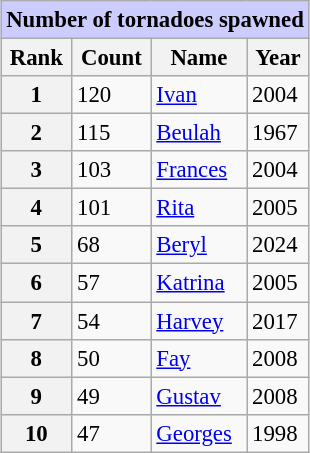<table class="wikitable" style="margin-left:auto; margin-right:auto; font-size:95%;">
<tr>
<th colspan="4" style="background:#ccf;">Number of tornadoes spawned</th>
</tr>
<tr>
<th>Rank</th>
<th>Count</th>
<th>Name</th>
<th>Year</th>
</tr>
<tr>
<th>1</th>
<td>120</td>
<td> <a href='#'>Ivan</a></td>
<td>2004</td>
</tr>
<tr>
<th>2</th>
<td>115</td>
<td> <a href='#'>Beulah</a></td>
<td>1967</td>
</tr>
<tr>
<th>3</th>
<td>103</td>
<td> <a href='#'>Frances</a></td>
<td>2004</td>
</tr>
<tr>
<th>4</th>
<td>101</td>
<td> <a href='#'>Rita</a></td>
<td>2005</td>
</tr>
<tr>
<th>5</th>
<td>68</td>
<td> <a href='#'>Beryl</a></td>
<td>2024</td>
</tr>
<tr>
<th>6</th>
<td>57</td>
<td> <a href='#'>Katrina</a></td>
<td>2005</td>
</tr>
<tr>
<th>7</th>
<td>54</td>
<td> <a href='#'>Harvey</a></td>
<td>2017</td>
</tr>
<tr>
<th>8</th>
<td>50</td>
<td> <a href='#'>Fay</a></td>
<td>2008</td>
</tr>
<tr>
<th>9</th>
<td>49</td>
<td> <a href='#'>Gustav</a></td>
<td>2008</td>
</tr>
<tr>
<th>10</th>
<td>47</td>
<td> <a href='#'>Georges</a></td>
<td>1998</td>
</tr>
</table>
